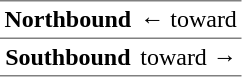<table border="1" cellspacing="0" cellpadding="3" frame="hsides" rules="rows">
<tr>
<th><span>Northbound</span></th>
<td>←  toward </td>
</tr>
<tr>
<th><span>Southbound</span></th>
<td>  toward  →</td>
</tr>
</table>
